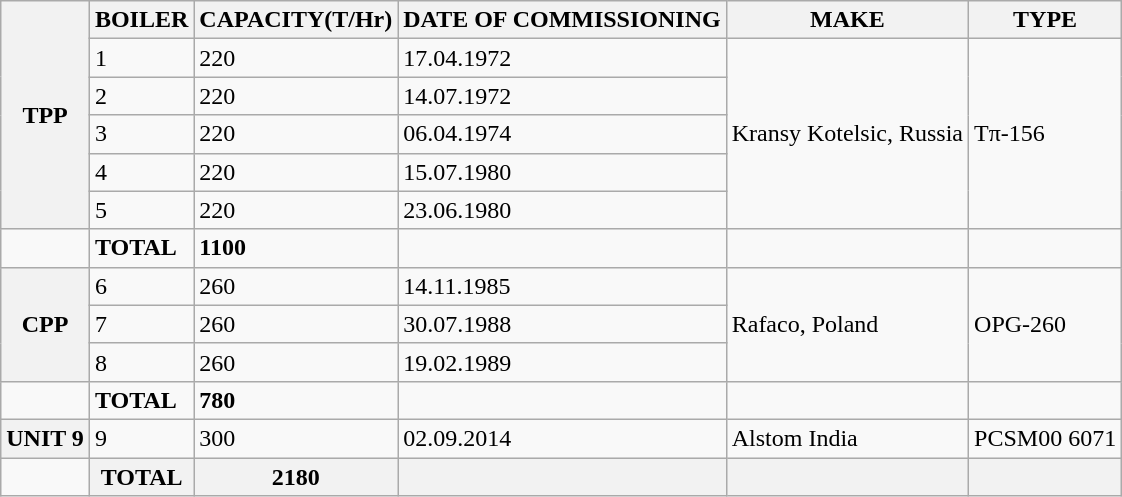<table class="wikitable">
<tr>
<th rowspan="6">TPP</th>
<th>BOILER</th>
<th>CAPACITY(T/Hr)</th>
<th>DATE OF COMMISSIONING</th>
<th>MAKE</th>
<th>TYPE</th>
</tr>
<tr>
<td>1</td>
<td>220</td>
<td>17.04.1972</td>
<td rowspan="5">Kransy Kotelsic, Russia</td>
<td rowspan="5">Tπ-156</td>
</tr>
<tr>
<td>2</td>
<td>220</td>
<td>14.07.1972</td>
</tr>
<tr>
<td>3</td>
<td>220</td>
<td>06.04.1974</td>
</tr>
<tr>
<td>4</td>
<td>220</td>
<td>15.07.1980</td>
</tr>
<tr>
<td>5</td>
<td>220</td>
<td>23.06.1980</td>
</tr>
<tr>
<td></td>
<td><strong>TOTAL</strong></td>
<td><strong>1100</strong></td>
<td></td>
<td></td>
<td></td>
</tr>
<tr>
<th rowspan="3">CPP</th>
<td>6</td>
<td>260</td>
<td>14.11.1985</td>
<td rowspan="3">Rafaco, Poland</td>
<td rowspan="3">OPG-260</td>
</tr>
<tr>
<td>7</td>
<td>260</td>
<td>30.07.1988</td>
</tr>
<tr>
<td>8</td>
<td>260</td>
<td>19.02.1989</td>
</tr>
<tr>
<td></td>
<td><strong>TOTAL</strong></td>
<td><strong>780</strong></td>
<td></td>
<td></td>
<td></td>
</tr>
<tr>
<th>UNIT 9</th>
<td>9</td>
<td>300</td>
<td>02.09.2014</td>
<td>Alstom India</td>
<td>PCSM00 6071</td>
</tr>
<tr>
<td></td>
<th>TOTAL</th>
<th>2180</th>
<th></th>
<th></th>
<th></th>
</tr>
</table>
